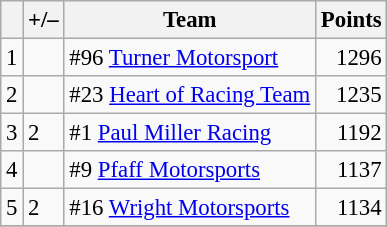<table class="wikitable" style="font-size: 95%;">
<tr>
<th scope="col"></th>
<th scope="col">+/–</th>
<th scope="col">Team</th>
<th scope="col">Points</th>
</tr>
<tr>
<td align=center>1</td>
<td align="left"></td>
<td> #96 <a href='#'>Turner Motorsport</a></td>
<td align=right>1296</td>
</tr>
<tr>
<td align=center>2</td>
<td align="left"></td>
<td> #23 <a href='#'>Heart of Racing Team</a></td>
<td align=right>1235</td>
</tr>
<tr>
<td align=center>3</td>
<td align="left"> 2</td>
<td> #1 <a href='#'>Paul Miller Racing</a></td>
<td align=right>1192</td>
</tr>
<tr>
<td align=center>4</td>
<td align="left"></td>
<td> #9 <a href='#'>Pfaff Motorsports</a></td>
<td align=right>1137</td>
</tr>
<tr>
<td align=center>5</td>
<td align="left"> 2</td>
<td> #16 <a href='#'>Wright Motorsports</a></td>
<td align=right>1134</td>
</tr>
<tr>
</tr>
</table>
